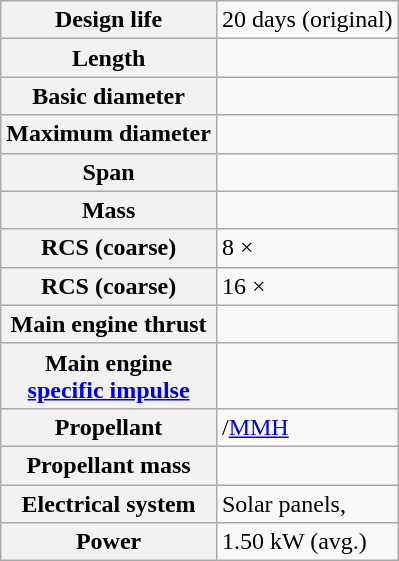<table class="wikitable">
<tr>
<th>Design life</th>
<td>20 days (original)</td>
</tr>
<tr>
<th>Length</th>
<td></td>
</tr>
<tr>
<th>Basic diameter</th>
<td></td>
</tr>
<tr>
<th>Maximum diameter</th>
<td></td>
</tr>
<tr>
<th>Span</th>
<td></td>
</tr>
<tr>
<th>Mass</th>
<td></td>
</tr>
<tr>
<th>RCS (coarse)</th>
<td>8 × </td>
</tr>
<tr>
<th>RCS (coarse)</th>
<td>16 × </td>
</tr>
<tr>
<th>Main engine thrust</th>
<td></td>
</tr>
<tr>
<th>Main engine<br><a href='#'>specific impulse</a></th>
<td></td>
</tr>
<tr>
<th>Propellant</th>
<td>/<a href='#'>MMH</a></td>
</tr>
<tr>
<th>Propellant mass</th>
<td></td>
</tr>
<tr>
<th>Electrical system</th>
<td>Solar panels, </td>
</tr>
<tr>
<th>Power</th>
<td>1.50 kW (avg.)</td>
</tr>
</table>
